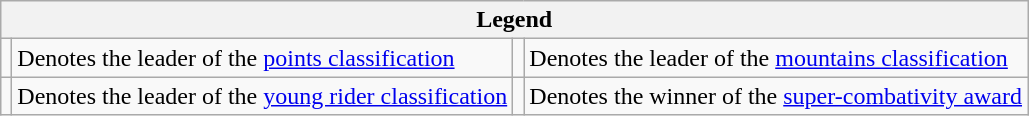<table class="wikitable">
<tr>
<th scope="col" colspan="4">Legend</th>
</tr>
<tr>
<td></td>
<td>Denotes the leader of the <a href='#'>points classification</a></td>
<td></td>
<td>Denotes the leader of the <a href='#'>mountains classification</a></td>
</tr>
<tr>
<td></td>
<td>Denotes the leader of the <a href='#'>young rider classification</a></td>
<td></td>
<td>Denotes the winner of the <a href='#'>super-combativity award</a></td>
</tr>
</table>
